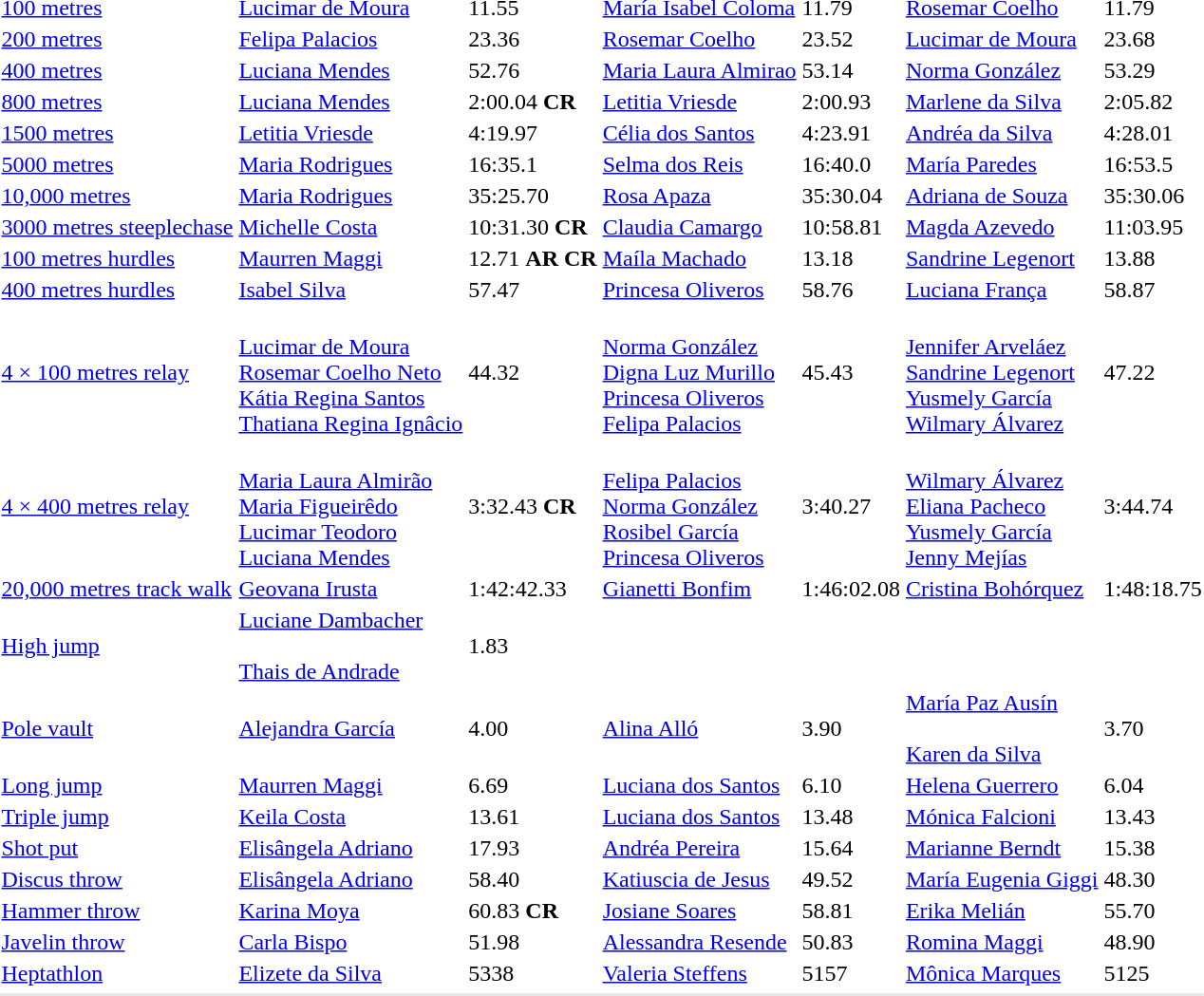<table>
<tr>
<td><a href='#'>100 metres</a></td>
<td><a href='#'>Lucimar de Moura</a><br> </td>
<td>11.55</td>
<td><a href='#'>María Isabel Coloma</a><br> </td>
<td>11.79</td>
<td><a href='#'>Rosemar Coelho</a><br> </td>
<td>11.79</td>
</tr>
<tr>
<td><a href='#'>200 metres</a></td>
<td><a href='#'>Felipa Palacios</a><br> </td>
<td>23.36</td>
<td><a href='#'>Rosemar Coelho</a><br> </td>
<td>23.52</td>
<td><a href='#'>Lucimar de Moura</a><br> </td>
<td>23.68</td>
</tr>
<tr>
<td><a href='#'>400 metres</a></td>
<td><a href='#'>Luciana Mendes</a><br> </td>
<td>52.76</td>
<td><a href='#'>Maria Laura Almirao</a><br> </td>
<td>53.14</td>
<td><a href='#'>Norma González</a><br> </td>
<td>53.29</td>
</tr>
<tr>
<td><a href='#'>800 metres</a></td>
<td><a href='#'>Luciana Mendes</a><br> </td>
<td>2:00.04 <strong>CR</strong></td>
<td><a href='#'>Letitia Vriesde</a><br> </td>
<td>2:00.93</td>
<td><a href='#'>Marlene da Silva</a><br> </td>
<td>2:05.82</td>
</tr>
<tr>
<td><a href='#'>1500 metres</a></td>
<td><a href='#'>Letitia Vriesde</a><br> </td>
<td>4:19.97</td>
<td><a href='#'>Célia dos Santos</a><br> </td>
<td>4:23.91</td>
<td><a href='#'>Andréa da Silva</a><br> </td>
<td>4:28.01</td>
</tr>
<tr>
<td><a href='#'>5000 metres</a></td>
<td><a href='#'>Maria Rodrigues</a><br> </td>
<td>16:35.1</td>
<td><a href='#'>Selma dos Reis</a><br> </td>
<td>16:40.0</td>
<td><a href='#'>María Paredes</a><br> </td>
<td>16:53.5</td>
</tr>
<tr>
<td><a href='#'>10,000 metres</a></td>
<td><a href='#'>Maria Rodrigues</a><br> </td>
<td>35:25.70</td>
<td><a href='#'>Rosa Apaza</a><br> </td>
<td>35:30.04</td>
<td><a href='#'>Adriana de Souza</a><br> </td>
<td>35:30.06</td>
</tr>
<tr>
<td><a href='#'>3000 metres steeplechase</a></td>
<td><a href='#'>Michelle Costa</a><br> </td>
<td>10:31.30 <strong>CR</strong></td>
<td><a href='#'>Claudia Camargo</a><br> </td>
<td>10:58.81</td>
<td><a href='#'>Magda Azevedo</a><br> </td>
<td>11:03.95</td>
</tr>
<tr>
<td><a href='#'>100 metres hurdles</a></td>
<td><a href='#'>Maurren Maggi</a><br> </td>
<td>12.71 <strong>AR</strong> <strong>CR</strong></td>
<td><a href='#'>Maíla Machado</a><br> </td>
<td>13.18</td>
<td><a href='#'>Sandrine Legenort</a><br> </td>
<td>13.88</td>
</tr>
<tr>
<td><a href='#'>400 metres hurdles</a></td>
<td><a href='#'>Isabel Silva</a><br> </td>
<td>57.47</td>
<td><a href='#'>Princesa Oliveros</a><br> </td>
<td>58.76</td>
<td><a href='#'>Luciana França</a><br> </td>
<td>58.87</td>
</tr>
<tr>
<td><a href='#'>4 × 100 metres relay</a></td>
<td><br><a href='#'>Lucimar de Moura</a><br><a href='#'>Rosemar Coelho Neto</a><br><a href='#'>Kátia Regina Santos</a><br><a href='#'>Thatiana Regina Ignâcio</a></td>
<td>44.32</td>
<td><br><a href='#'>Norma González</a><br><a href='#'>Digna Luz Murillo</a><br><a href='#'>Princesa Oliveros</a><br><a href='#'>Felipa Palacios</a></td>
<td>45.43</td>
<td><br><a href='#'>Jennifer Arveláez</a><br><a href='#'>Sandrine Legenort</a><br><a href='#'>Yusmely García</a><br><a href='#'>Wilmary Álvarez</a></td>
<td>47.22</td>
</tr>
<tr>
<td><a href='#'>4 × 400 metres relay</a></td>
<td><br><a href='#'>Maria Laura Almirão</a><br><a href='#'>Maria Figueirêdo</a><br><a href='#'>Lucimar Teodoro</a><br><a href='#'>Luciana Mendes</a></td>
<td>3:32.43 <strong>CR</strong></td>
<td><br><a href='#'>Felipa Palacios</a><br><a href='#'>Norma González</a><br><a href='#'>Rosibel García</a><br><a href='#'>Princesa Oliveros</a></td>
<td>3:40.27</td>
<td><br><a href='#'>Wilmary Álvarez</a><br><a href='#'>Eliana Pacheco</a><br><a href='#'>Yusmely García</a><br><a href='#'>Jenny Mejías</a></td>
<td>3:44.74</td>
</tr>
<tr>
<td><a href='#'>20,000 metres track walk</a></td>
<td><a href='#'>Geovana Irusta</a><br> </td>
<td>1:42:42.33</td>
<td><a href='#'>Gianetti Bonfim</a><br> </td>
<td>1:46:02.08</td>
<td><a href='#'>Cristina Bohórquez</a><br> </td>
<td>1:48:18.75</td>
</tr>
<tr>
<td><a href='#'>High jump</a></td>
<td><a href='#'>Luciane Dambacher</a><br> <br> <a href='#'>Thais de Andrade</a><br> </td>
<td>1.83</td>
<td></td>
<td></td>
<td></td>
</tr>
<tr>
<td><a href='#'>Pole vault</a></td>
<td><a href='#'>Alejandra García</a><br> </td>
<td>4.00</td>
<td><a href='#'>Alina Alló</a><br> </td>
<td>3.90</td>
<td><a href='#'>María Paz Ausín</a><br> <br> <a href='#'>Karen da Silva</a><br> </td>
<td>3.70</td>
</tr>
<tr>
<td><a href='#'>Long jump</a></td>
<td><a href='#'>Maurren Maggi</a><br> </td>
<td>6.69</td>
<td><a href='#'>Luciana dos Santos</a><br> </td>
<td>6.10</td>
<td><a href='#'>Helena Guerrero</a><br> </td>
<td>6.04</td>
</tr>
<tr>
<td><a href='#'>Triple jump</a></td>
<td><a href='#'>Keila Costa</a><br> </td>
<td>13.61</td>
<td><a href='#'>Luciana dos Santos</a><br> </td>
<td>13.48</td>
<td><a href='#'>Mónica Falcioni</a><br> </td>
<td>13.43</td>
</tr>
<tr>
<td><a href='#'>Shot put</a></td>
<td><a href='#'>Elisângela Adriano</a><br> </td>
<td>17.93</td>
<td><a href='#'>Andréa Pereira</a><br> </td>
<td>15.64</td>
<td><a href='#'>Marianne Berndt</a><br> </td>
<td>15.38</td>
</tr>
<tr>
<td><a href='#'>Discus throw</a></td>
<td><a href='#'>Elisângela Adriano</a><br> </td>
<td>58.40</td>
<td><a href='#'>Katiuscia de Jesus</a><br> </td>
<td>49.52</td>
<td><a href='#'>María Eugenia Giggi</a><br> </td>
<td>48.30</td>
</tr>
<tr>
<td><a href='#'>Hammer throw</a></td>
<td><a href='#'>Karina Moya</a><br> </td>
<td>60.83 <strong>CR</strong></td>
<td><a href='#'>Josiane Soares</a><br> </td>
<td>58.81</td>
<td><a href='#'>Erika Melián</a><br> </td>
<td>55.70</td>
</tr>
<tr>
<td><a href='#'>Javelin throw</a></td>
<td><a href='#'>Carla Bispo</a><br> </td>
<td>51.98</td>
<td><a href='#'>Alessandra Resende</a><br> </td>
<td>50.83</td>
<td><a href='#'>Romina Maggi</a><br> </td>
<td>48.90</td>
</tr>
<tr>
<td><a href='#'>Heptathlon</a></td>
<td><a href='#'>Elizete da Silva</a><br> </td>
<td>5338</td>
<td><a href='#'>Valeria Steffens</a><br> </td>
<td>5157</td>
<td><a href='#'>Mônica Marques</a><br> </td>
<td>5125</td>
</tr>
<tr>
</tr>
<tr bgcolor= e8e8e8>
<td colspan=7></td>
</tr>
</table>
